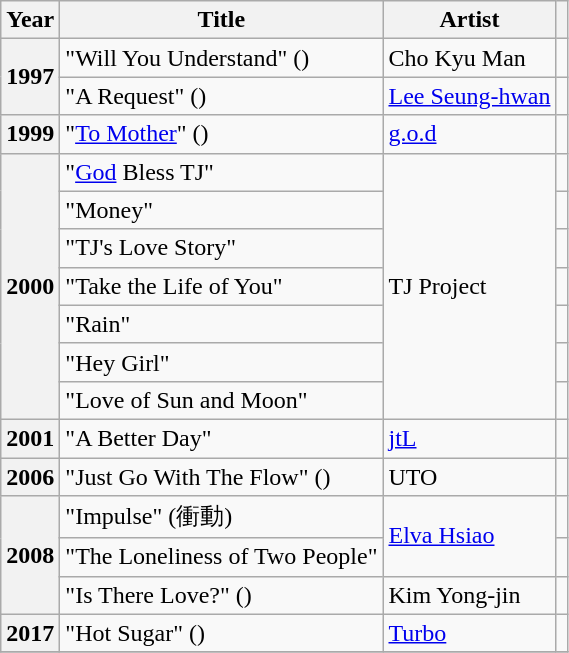<table class="wikitable plainrowheaders sortable">
<tr>
<th scope="col">Year</th>
<th scope="col">Title</th>
<th scope="col">Artist</th>
<th scope="col" class="unsortable"></th>
</tr>
<tr>
<th scope="row" rowspan="2">1997</th>
<td>"Will You Understand" ()</td>
<td>Cho Kyu Man</td>
<td></td>
</tr>
<tr>
<td>"A Request" ()</td>
<td><a href='#'>Lee Seung-hwan</a></td>
<td></td>
</tr>
<tr>
<th scope="row">1999</th>
<td>"<a href='#'>To Mother</a>" ()</td>
<td><a href='#'>g.o.d</a></td>
<td></td>
</tr>
<tr>
<th scope="row" rowspan=7>2000</th>
<td>"<a href='#'>God</a> Bless TJ"</td>
<td rowspan=7>TJ Project</td>
<td></td>
</tr>
<tr>
<td>"Money"</td>
<td></td>
</tr>
<tr>
<td>"TJ's Love Story"</td>
<td></td>
</tr>
<tr>
<td>"Take the Life of You"</td>
<td></td>
</tr>
<tr>
<td>"Rain"</td>
<td></td>
</tr>
<tr>
<td>"Hey Girl"</td>
<td></td>
</tr>
<tr>
<td>"Love of Sun and Moon"</td>
<td></td>
</tr>
<tr>
<th scope="row">2001</th>
<td>"A Better Day"</td>
<td><a href='#'>jtL</a></td>
<td></td>
</tr>
<tr>
<th scope="row">2006</th>
<td>"Just Go With The Flow" ()</td>
<td>UTO</td>
<td></td>
</tr>
<tr>
<th scope="row" rowspan=3>2008</th>
<td>"Impulse" (衝動)</td>
<td rowspan=2><a href='#'>Elva Hsiao</a></td>
<td></td>
</tr>
<tr>
<td>"The Loneliness of Two People"</td>
</tr>
<tr>
<td>"Is There Love?" ()</td>
<td>Kim Yong-jin</td>
<td style="text-align:center"></td>
</tr>
<tr>
<th scope="row">2017</th>
<td>"Hot Sugar" ()</td>
<td><a href='#'>Turbo</a></td>
<td style="text-align:center"></td>
</tr>
<tr>
</tr>
</table>
